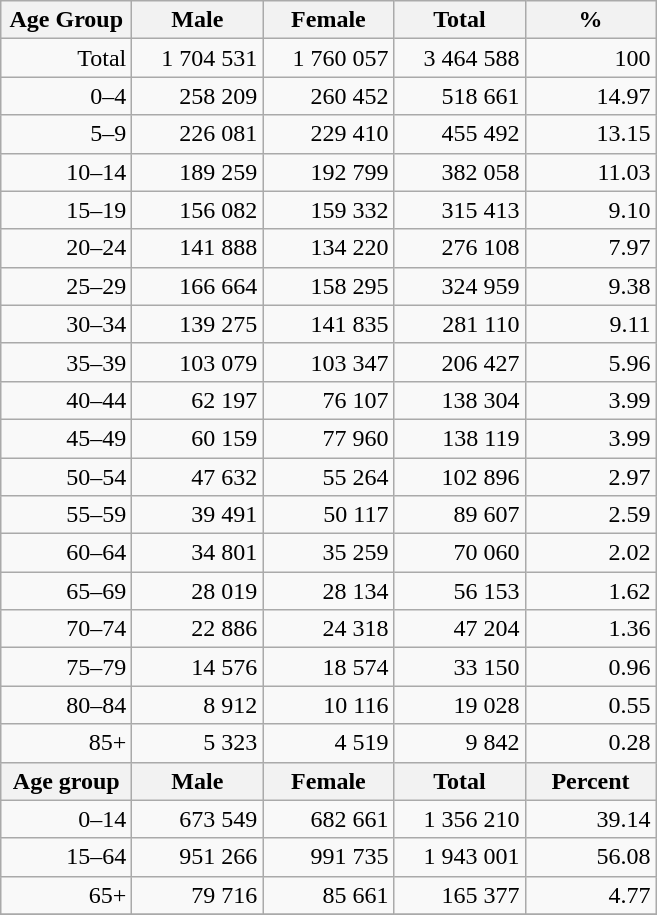<table class="wikitable">
<tr>
<th width="80pt">Age Group</th>
<th width="80pt">Male</th>
<th width="80pt">Female</th>
<th width="80pt">Total</th>
<th width="80pt">%</th>
</tr>
<tr>
<td align="right">Total</td>
<td align="right">1 704 531</td>
<td align="right">1 760 057</td>
<td align="right">3 464 588</td>
<td align="right">100</td>
</tr>
<tr>
<td align="right">0–4</td>
<td align="right">258 209</td>
<td align="right">260 452</td>
<td align="right">518 661</td>
<td align="right">14.97</td>
</tr>
<tr>
<td align="right">5–9</td>
<td align="right">226 081</td>
<td align="right">229 410</td>
<td align="right">455 492</td>
<td align="right">13.15</td>
</tr>
<tr>
<td align="right">10–14</td>
<td align="right">189 259</td>
<td align="right">192 799</td>
<td align="right">382 058</td>
<td align="right">11.03</td>
</tr>
<tr>
<td align="right">15–19</td>
<td align="right">156 082</td>
<td align="right">159 332</td>
<td align="right">315 413</td>
<td align="right">9.10</td>
</tr>
<tr>
<td align="right">20–24</td>
<td align="right">141 888</td>
<td align="right">134 220</td>
<td align="right">276 108</td>
<td align="right">7.97</td>
</tr>
<tr>
<td align="right">25–29</td>
<td align="right">166 664</td>
<td align="right">158 295</td>
<td align="right">324 959</td>
<td align="right">9.38</td>
</tr>
<tr>
<td align="right">30–34</td>
<td align="right">139 275</td>
<td align="right">141 835</td>
<td align="right">281 110</td>
<td align="right">9.11</td>
</tr>
<tr>
<td align="right">35–39</td>
<td align="right">103 079</td>
<td align="right">103 347</td>
<td align="right">206 427</td>
<td align="right">5.96</td>
</tr>
<tr>
<td align="right">40–44</td>
<td align="right">62 197</td>
<td align="right">76 107</td>
<td align="right">138 304</td>
<td align="right">3.99</td>
</tr>
<tr>
<td align="right">45–49</td>
<td align="right">60 159</td>
<td align="right">77 960</td>
<td align="right">138 119</td>
<td align="right">3.99</td>
</tr>
<tr>
<td align="right">50–54</td>
<td align="right">47 632</td>
<td align="right">55 264</td>
<td align="right">102 896</td>
<td align="right">2.97</td>
</tr>
<tr>
<td align="right">55–59</td>
<td align="right">39 491</td>
<td align="right">50 117</td>
<td align="right">89 607</td>
<td align="right">2.59</td>
</tr>
<tr>
<td align="right">60–64</td>
<td align="right">34 801</td>
<td align="right">35 259</td>
<td align="right">70 060</td>
<td align="right">2.02</td>
</tr>
<tr>
<td align="right">65–69</td>
<td align="right">28 019</td>
<td align="right">28 134</td>
<td align="right">56 153</td>
<td align="right">1.62</td>
</tr>
<tr>
<td align="right">70–74</td>
<td align="right">22 886</td>
<td align="right">24 318</td>
<td align="right">47 204</td>
<td align="right">1.36</td>
</tr>
<tr>
<td align="right">75–79</td>
<td align="right">14 576</td>
<td align="right">18 574</td>
<td align="right">33 150</td>
<td align="right">0.96</td>
</tr>
<tr>
<td align="right">80–84</td>
<td align="right">8 912</td>
<td align="right">10 116</td>
<td align="right">19 028</td>
<td align="right">0.55</td>
</tr>
<tr>
<td align="right">85+</td>
<td align="right">5 323</td>
<td align="right">4 519</td>
<td align="right">9 842</td>
<td align="right">0.28</td>
</tr>
<tr>
<th width="50">Age group</th>
<th width="80pt">Male</th>
<th width="80">Female</th>
<th width="80">Total</th>
<th width="50">Percent</th>
</tr>
<tr>
<td align="right">0–14</td>
<td align="right">673 549</td>
<td align="right">682 661</td>
<td align="right">1 356 210</td>
<td align="right">39.14</td>
</tr>
<tr>
<td align="right">15–64</td>
<td align="right">951 266</td>
<td align="right">991 735</td>
<td align="right">1 943 001</td>
<td align="right">56.08</td>
</tr>
<tr>
<td align="right">65+</td>
<td align="right">79 716</td>
<td align="right">85 661</td>
<td align="right">165 377</td>
<td align="right">4.77</td>
</tr>
<tr>
</tr>
</table>
